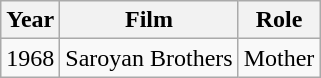<table class="wikitable">
<tr>
<th>Year</th>
<th>Film</th>
<th>Role</th>
</tr>
<tr>
<td>1968</td>
<td>Saroyan Brothers</td>
<td>Mother</td>
</tr>
</table>
